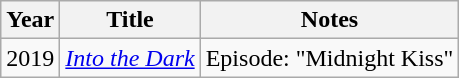<table class="wikitable">
<tr>
<th>Year</th>
<th>Title</th>
<th>Notes</th>
</tr>
<tr>
<td>2019</td>
<td><em><a href='#'>Into the Dark</a></em></td>
<td>Episode: "Midnight Kiss"</td>
</tr>
</table>
